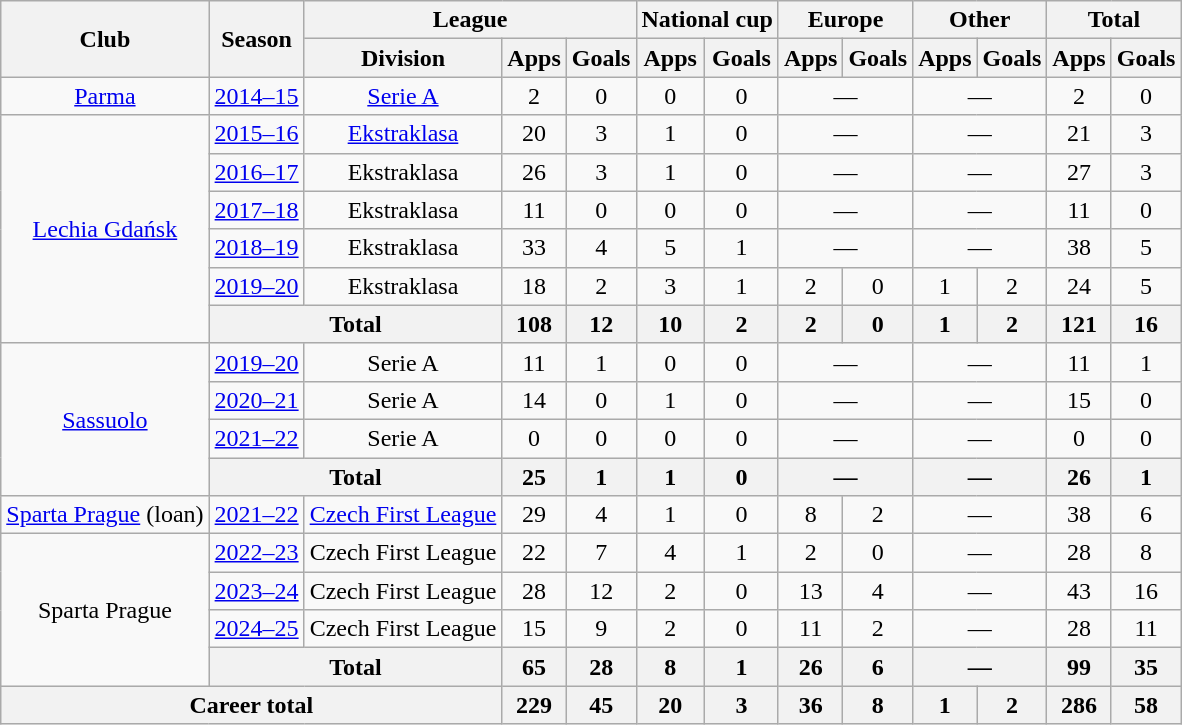<table class="wikitable" style="text-align:center">
<tr>
<th rowspan="2">Club</th>
<th rowspan="2">Season</th>
<th colspan="3">League</th>
<th colspan="2">National cup</th>
<th colspan="2">Europe</th>
<th colspan="2">Other</th>
<th colspan="2">Total</th>
</tr>
<tr>
<th>Division</th>
<th>Apps</th>
<th>Goals</th>
<th>Apps</th>
<th>Goals</th>
<th>Apps</th>
<th>Goals</th>
<th>Apps</th>
<th>Goals</th>
<th>Apps</th>
<th>Goals</th>
</tr>
<tr>
<td><a href='#'>Parma</a></td>
<td><a href='#'>2014–15</a></td>
<td><a href='#'>Serie A</a></td>
<td>2</td>
<td>0</td>
<td>0</td>
<td>0</td>
<td colspan="2">—</td>
<td colspan="2">—</td>
<td>2</td>
<td>0</td>
</tr>
<tr>
<td rowspan="6"><a href='#'>Lechia Gdańsk</a></td>
<td><a href='#'>2015–16</a></td>
<td><a href='#'>Ekstraklasa</a></td>
<td>20</td>
<td>3</td>
<td>1</td>
<td>0</td>
<td colspan="2">—</td>
<td colspan="2">—</td>
<td>21</td>
<td>3</td>
</tr>
<tr>
<td><a href='#'>2016–17</a></td>
<td>Ekstraklasa</td>
<td>26</td>
<td>3</td>
<td>1</td>
<td>0</td>
<td colspan="2">—</td>
<td colspan="2">—</td>
<td>27</td>
<td>3</td>
</tr>
<tr>
<td><a href='#'>2017–18</a></td>
<td>Ekstraklasa</td>
<td>11</td>
<td>0</td>
<td>0</td>
<td>0</td>
<td colspan="2">—</td>
<td colspan="2">—</td>
<td>11</td>
<td>0</td>
</tr>
<tr>
<td><a href='#'>2018–19</a></td>
<td>Ekstraklasa</td>
<td>33</td>
<td>4</td>
<td>5</td>
<td>1</td>
<td colspan="2">—</td>
<td colspan="2">—</td>
<td>38</td>
<td>5</td>
</tr>
<tr>
<td><a href='#'>2019–20</a></td>
<td>Ekstraklasa</td>
<td>18</td>
<td>2</td>
<td>3</td>
<td>1</td>
<td>2</td>
<td>0</td>
<td>1</td>
<td>2</td>
<td>24</td>
<td>5</td>
</tr>
<tr>
<th colspan="2">Total</th>
<th>108</th>
<th>12</th>
<th>10</th>
<th>2</th>
<th>2</th>
<th>0</th>
<th>1</th>
<th>2</th>
<th>121</th>
<th>16</th>
</tr>
<tr>
<td rowspan="4"><a href='#'>Sassuolo</a></td>
<td><a href='#'>2019–20</a></td>
<td>Serie A</td>
<td>11</td>
<td>1</td>
<td>0</td>
<td>0</td>
<td colspan="2">—</td>
<td colspan="2">—</td>
<td>11</td>
<td>1</td>
</tr>
<tr>
<td><a href='#'>2020–21</a></td>
<td>Serie A</td>
<td>14</td>
<td>0</td>
<td>1</td>
<td>0</td>
<td colspan="2">—</td>
<td colspan="2">—</td>
<td>15</td>
<td>0</td>
</tr>
<tr>
<td><a href='#'>2021–22</a></td>
<td>Serie A</td>
<td>0</td>
<td>0</td>
<td>0</td>
<td>0</td>
<td colspan="2">—</td>
<td colspan="2">—</td>
<td>0</td>
<td>0</td>
</tr>
<tr>
<th colspan="2">Total</th>
<th>25</th>
<th>1</th>
<th>1</th>
<th>0</th>
<th colspan="2">—</th>
<th colspan="2">—</th>
<th>26</th>
<th>1</th>
</tr>
<tr>
<td><a href='#'>Sparta Prague</a> (loan)</td>
<td><a href='#'>2021–22</a></td>
<td><a href='#'>Czech First League</a></td>
<td>29</td>
<td>4</td>
<td>1</td>
<td>0</td>
<td>8</td>
<td>2</td>
<td colspan="2">—</td>
<td>38</td>
<td>6</td>
</tr>
<tr>
<td rowspan="4">Sparta Prague</td>
<td><a href='#'>2022–23</a></td>
<td>Czech First League</td>
<td>22</td>
<td>7</td>
<td>4</td>
<td>1</td>
<td>2</td>
<td>0</td>
<td colspan="2">—</td>
<td>28</td>
<td>8</td>
</tr>
<tr>
<td><a href='#'>2023–24</a></td>
<td>Czech First League</td>
<td>28</td>
<td>12</td>
<td>2</td>
<td>0</td>
<td>13</td>
<td>4</td>
<td colspan="2">—</td>
<td>43</td>
<td>16</td>
</tr>
<tr>
<td><a href='#'>2024–25</a></td>
<td>Czech First League</td>
<td>15</td>
<td>9</td>
<td>2</td>
<td>0</td>
<td>11</td>
<td>2</td>
<td colspan="2">—</td>
<td>28</td>
<td>11</td>
</tr>
<tr>
<th colspan="2">Total</th>
<th>65</th>
<th>28</th>
<th>8</th>
<th>1</th>
<th>26</th>
<th>6</th>
<th colspan="2">—</th>
<th>99</th>
<th>35</th>
</tr>
<tr>
<th colspan="3">Career total</th>
<th>229</th>
<th>45</th>
<th>20</th>
<th>3</th>
<th>36</th>
<th>8</th>
<th>1</th>
<th>2</th>
<th>286</th>
<th>58</th>
</tr>
</table>
